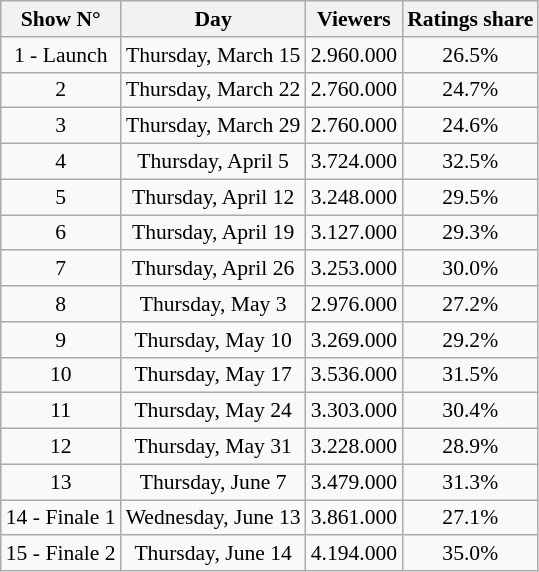<table class="wikitable sortable centre" style="text-align:center;font-size:90%;">
<tr>
<th>Show N°</th>
<th>Day</th>
<th>Viewers</th>
<th>Ratings share</th>
</tr>
<tr>
<td>1 - Launch</td>
<td>Thursday, March 15</td>
<td>2.960.000</td>
<td>26.5%</td>
</tr>
<tr>
<td>2</td>
<td>Thursday, March 22</td>
<td>2.760.000</td>
<td>24.7%</td>
</tr>
<tr>
<td>3</td>
<td>Thursday, March 29</td>
<td>2.760.000</td>
<td>24.6%</td>
</tr>
<tr>
<td>4</td>
<td>Thursday, April 5</td>
<td>3.724.000</td>
<td>32.5%</td>
</tr>
<tr>
<td>5</td>
<td>Thursday, April 12</td>
<td>3.248.000</td>
<td>29.5%</td>
</tr>
<tr>
<td>6</td>
<td>Thursday, April 19</td>
<td>3.127.000</td>
<td>29.3%</td>
</tr>
<tr>
<td>7</td>
<td>Thursday, April 26</td>
<td>3.253.000</td>
<td>30.0%</td>
</tr>
<tr>
<td>8</td>
<td>Thursday, May 3</td>
<td>2.976.000</td>
<td>27.2%</td>
</tr>
<tr>
<td>9</td>
<td>Thursday, May 10</td>
<td>3.269.000</td>
<td>29.2%</td>
</tr>
<tr>
<td>10</td>
<td>Thursday, May 17</td>
<td>3.536.000</td>
<td>31.5%</td>
</tr>
<tr>
<td>11</td>
<td>Thursday, May 24</td>
<td>3.303.000</td>
<td>30.4%</td>
</tr>
<tr>
<td>12</td>
<td>Thursday, May 31</td>
<td>3.228.000</td>
<td>28.9%</td>
</tr>
<tr>
<td>13</td>
<td>Thursday, June 7</td>
<td>3.479.000</td>
<td>31.3%</td>
</tr>
<tr>
<td>14 - Finale 1</td>
<td>Wednesday, June 13</td>
<td>3.861.000</td>
<td>27.1%</td>
</tr>
<tr>
<td>15 - Finale 2</td>
<td>Thursday, June 14</td>
<td>4.194.000</td>
<td>35.0%</td>
</tr>
</table>
